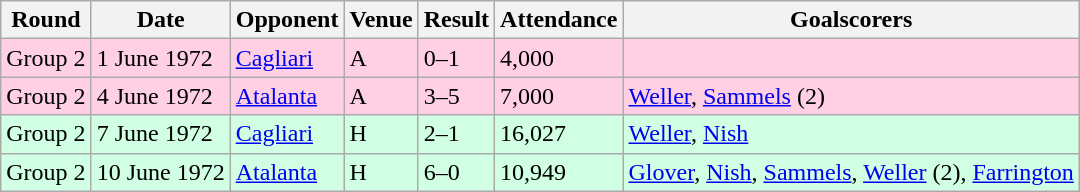<table class="wikitable">
<tr>
<th>Round</th>
<th>Date</th>
<th>Opponent</th>
<th>Venue</th>
<th>Result</th>
<th>Attendance</th>
<th>Goalscorers</th>
</tr>
<tr style="background:#ffd0e3;">
<td>Group 2</td>
<td>1 June 1972</td>
<td><a href='#'>Cagliari</a></td>
<td>A</td>
<td>0–1</td>
<td>4,000</td>
<td></td>
</tr>
<tr style="background:#ffd0e3;">
<td>Group 2</td>
<td>4 June 1972</td>
<td><a href='#'>Atalanta</a></td>
<td>A</td>
<td>3–5</td>
<td>7,000</td>
<td><a href='#'>Weller</a>, <a href='#'>Sammels</a> (2)</td>
</tr>
<tr style="background:#d0ffe3;">
<td>Group 2</td>
<td>7 June 1972</td>
<td><a href='#'>Cagliari</a></td>
<td>H</td>
<td>2–1</td>
<td>16,027</td>
<td><a href='#'>Weller</a>, <a href='#'>Nish</a></td>
</tr>
<tr style="background:#d0ffe3;">
<td>Group 2</td>
<td>10 June 1972</td>
<td><a href='#'>Atalanta</a></td>
<td>H</td>
<td>6–0</td>
<td>10,949</td>
<td><a href='#'>Glover</a>, <a href='#'>Nish</a>, <a href='#'>Sammels</a>, <a href='#'>Weller</a> (2), <a href='#'>Farrington</a></td>
</tr>
</table>
